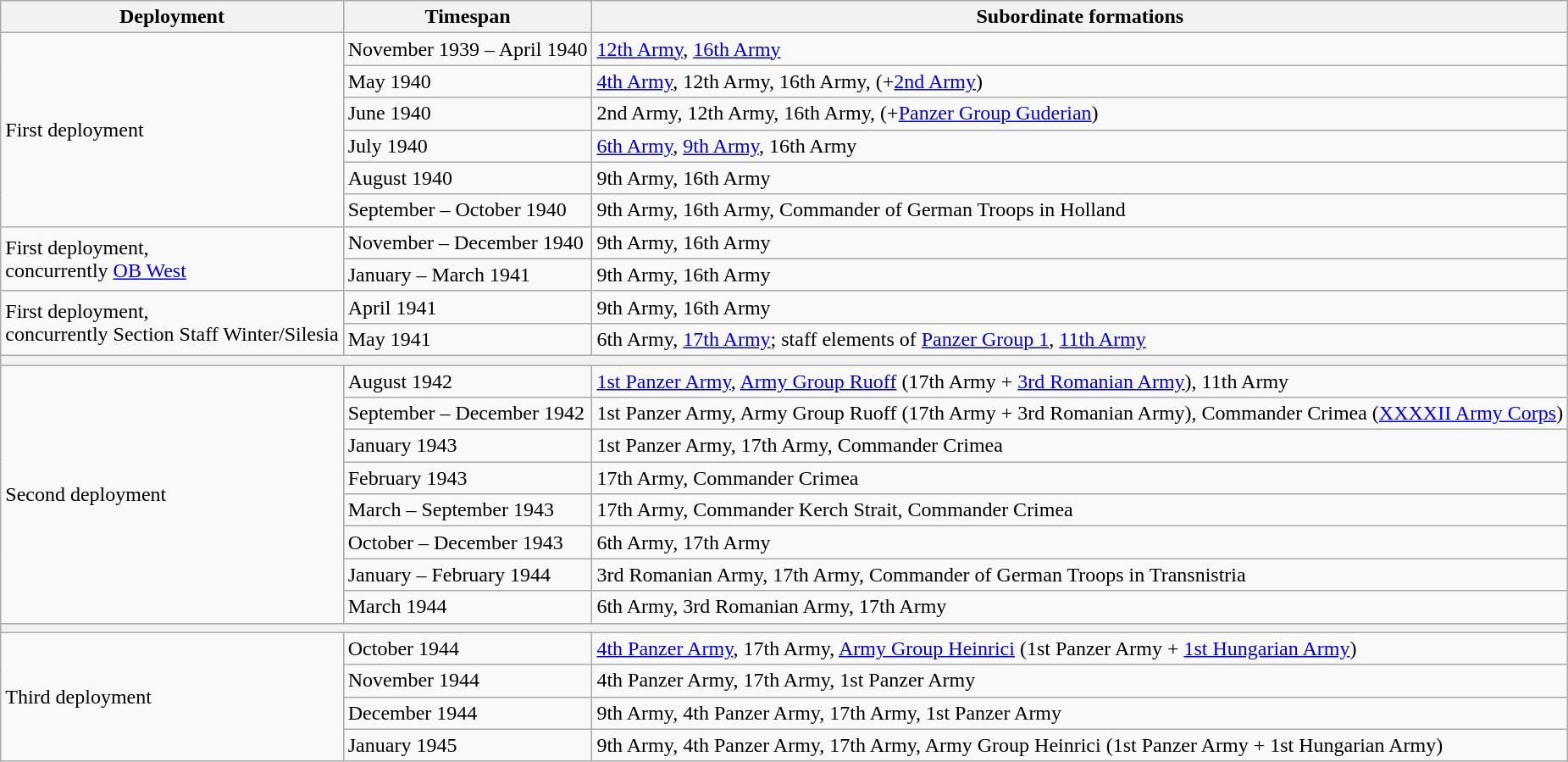<table class="wikitable">
<tr>
<th>Deployment</th>
<th>Timespan</th>
<th>Subordinate formations</th>
</tr>
<tr>
<td rowspan="6">First deployment</td>
<td>November 1939 – April 1940</td>
<td><a href='#'>12th Army</a>, <a href='#'>16th Army</a></td>
</tr>
<tr>
<td>May 1940</td>
<td><a href='#'>4th Army</a>, 12th Army, 16th Army, (+<a href='#'>2nd Army</a>)</td>
</tr>
<tr>
<td>June 1940</td>
<td>2nd Army, 12th Army, 16th Army, (+<a href='#'>Panzer Group Guderian</a>)</td>
</tr>
<tr>
<td>July 1940</td>
<td><a href='#'>6th Army</a>, <a href='#'>9th Army</a>, 16th Army</td>
</tr>
<tr>
<td>August 1940</td>
<td>9th Army, 16th Army</td>
</tr>
<tr>
<td>September – October 1940</td>
<td>9th Army, 16th Army, Commander of German Troops in Holland</td>
</tr>
<tr>
<td rowspan="2">First deployment,<br>concurrently <a href='#'>OB West</a></td>
<td>November – December 1940</td>
<td>9th Army, 16th Army</td>
</tr>
<tr>
<td>January – March 1941</td>
<td>9th Army, 16th Army</td>
</tr>
<tr>
<td rowspan="2">First deployment,<br>concurrently Section Staff Winter/Silesia</td>
<td>April 1941</td>
<td>9th Army, 16th Army</td>
</tr>
<tr>
<td>May 1941</td>
<td>6th Army, <a href='#'>17th Army</a>; staff elements of <a href='#'>Panzer Group 1</a>, <a href='#'>11th Army</a></td>
</tr>
<tr>
<th colspan="3"></th>
</tr>
<tr>
<td rowspan="8">Second deployment</td>
<td>August 1942</td>
<td><a href='#'>1st Panzer Army</a>, <a href='#'>Army Group Ruoff</a> (17th Army + <a href='#'>3rd Romanian Army</a>), 11th Army</td>
</tr>
<tr>
<td>September – December 1942</td>
<td>1st Panzer Army, Army Group Ruoff (17th Army + 3rd Romanian Army), Commander Crimea (<a href='#'>XXXXII Army Corps</a>)</td>
</tr>
<tr>
<td>January 1943</td>
<td>1st Panzer Army, 17th Army, Commander Crimea</td>
</tr>
<tr>
<td>February 1943</td>
<td>17th Army, Commander Crimea</td>
</tr>
<tr>
<td>March – September 1943</td>
<td>17th Army, Commander Kerch Strait, Commander Crimea</td>
</tr>
<tr>
<td>October – December 1943</td>
<td>6th Army, 17th Army</td>
</tr>
<tr>
<td>January – February 1944</td>
<td>3rd Romanian Army, 17th Army, Commander of German Troops in Transnistria</td>
</tr>
<tr>
<td>March 1944</td>
<td>6th Army, 3rd Romanian Army, 17th Army</td>
</tr>
<tr>
<th colspan="3"></th>
</tr>
<tr>
<td rowspan="4">Third deployment</td>
<td>October 1944</td>
<td><a href='#'>4th Panzer Army</a>, 17th Army, <a href='#'>Army Group Heinrici</a> (1st Panzer Army + <a href='#'>1st Hungarian Army</a>)</td>
</tr>
<tr>
<td>November 1944</td>
<td>4th Panzer Army, 17th Army, 1st Panzer Army</td>
</tr>
<tr>
<td>December 1944</td>
<td>9th Army, 4th Panzer Army, 17th Army, 1st Panzer Army</td>
</tr>
<tr>
<td>January 1945</td>
<td>9th Army, 4th Panzer Army, 17th Army, Army Group Heinrici (1st Panzer Army + 1st Hungarian Army)</td>
</tr>
</table>
